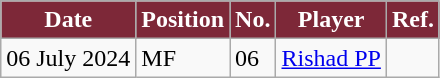<table class="wikitable plainrowheaders sortable">
<tr>
<th style="background:#7D2838; color:white;"><strong>Date</strong></th>
<th style="background:#7D2838; color:white;"><strong>Position</strong></th>
<th style="background:#7D2838; color:white;"><strong>No.</strong></th>
<th style="background:#7D2838; color:white;"><strong> Player</strong></th>
<th style="background:#7D2838; color:white;"><strong>Ref.</strong></th>
</tr>
<tr>
<td>06 July 2024</td>
<td>MF</td>
<td>06</td>
<td> <a href='#'>Rishad PP</a></td>
<td></td>
</tr>
</table>
